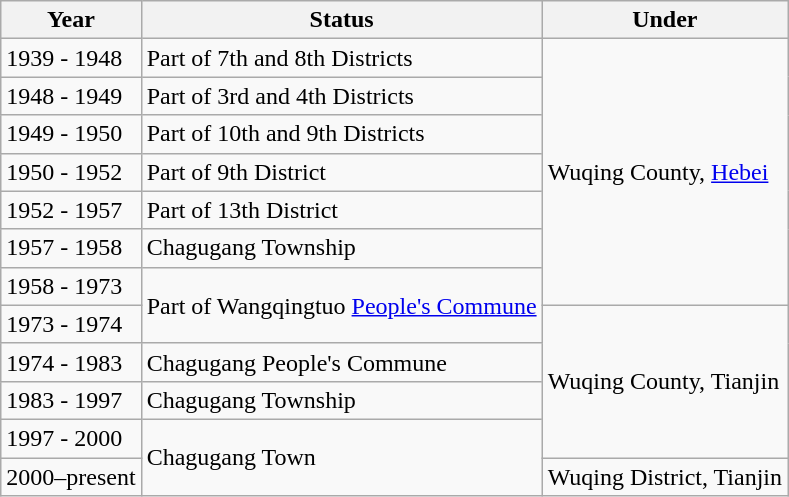<table class="wikitable">
<tr>
<th>Year</th>
<th>Status</th>
<th>Under</th>
</tr>
<tr>
<td>1939 - 1948</td>
<td>Part of 7th and 8th Districts</td>
<td rowspan="7">Wuqing County, <a href='#'>Hebei</a></td>
</tr>
<tr>
<td>1948 - 1949</td>
<td>Part of 3rd and 4th Districts</td>
</tr>
<tr>
<td>1949 - 1950</td>
<td>Part of 10th and 9th Districts</td>
</tr>
<tr>
<td>1950 - 1952</td>
<td>Part of 9th District</td>
</tr>
<tr>
<td>1952 - 1957</td>
<td>Part of 13th District</td>
</tr>
<tr>
<td>1957 - 1958</td>
<td>Chagugang Township</td>
</tr>
<tr>
<td>1958 - 1973</td>
<td rowspan="2">Part of Wangqingtuo <a href='#'>People's Commune</a></td>
</tr>
<tr>
<td>1973 - 1974</td>
<td rowspan="4">Wuqing County, Tianjin</td>
</tr>
<tr>
<td>1974 - 1983</td>
<td>Chagugang People's Commune</td>
</tr>
<tr>
<td>1983 - 1997</td>
<td>Chagugang Township</td>
</tr>
<tr>
<td>1997 - 2000</td>
<td rowspan="2">Chagugang Town</td>
</tr>
<tr>
<td>2000–present</td>
<td>Wuqing District, Tianjin</td>
</tr>
</table>
